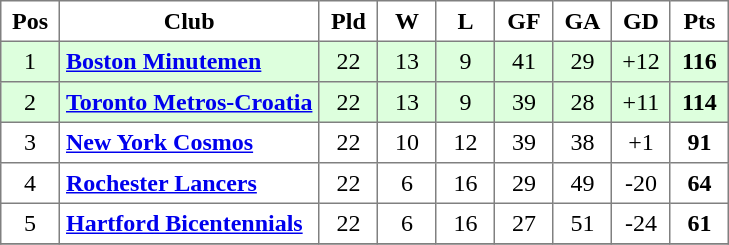<table class="toccolours" border="1" cellpadding="4" cellspacing="0" style="text-align:center; border-collapse: collapse; margin:0;">
<tr>
<th width=30>Pos</th>
<th>Club</th>
<th width=30>Pld</th>
<th width=30>W</th>
<th width=30>L</th>
<th width=30>GF</th>
<th width=30>GA</th>
<th width=30>GD</th>
<th width=30>Pts</th>
</tr>
<tr bgcolor="#ddffdd">
<td>1</td>
<td align=left><strong><a href='#'>Boston Minutemen</a></strong></td>
<td>22</td>
<td>13</td>
<td>9</td>
<td>41</td>
<td>29</td>
<td>+12</td>
<td><strong>116</strong></td>
</tr>
<tr bgcolor="#ddffdd">
<td>2</td>
<td align=left><strong><a href='#'>Toronto Metros-Croatia</a></strong></td>
<td>22</td>
<td>13</td>
<td>9</td>
<td>39</td>
<td>28</td>
<td>+11</td>
<td><strong>114</strong></td>
</tr>
<tr>
<td>3</td>
<td align=left><strong><a href='#'>New York Cosmos</a></strong></td>
<td>22</td>
<td>10</td>
<td>12</td>
<td>39</td>
<td>38</td>
<td>+1</td>
<td><strong>91</strong></td>
</tr>
<tr>
<td>4</td>
<td align=left><strong><a href='#'>Rochester Lancers</a></strong></td>
<td>22</td>
<td>6</td>
<td>16</td>
<td>29</td>
<td>49</td>
<td>-20</td>
<td><strong>64</strong></td>
</tr>
<tr>
<td>5</td>
<td align=left><strong><a href='#'>Hartford Bicentennials</a></strong></td>
<td>22</td>
<td>6</td>
<td>16</td>
<td>27</td>
<td>51</td>
<td>-24</td>
<td><strong>61</strong></td>
</tr>
<tr>
</tr>
</table>
